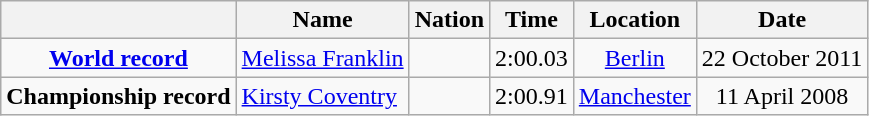<table class=wikitable style=text-align:center>
<tr>
<th></th>
<th>Name</th>
<th>Nation</th>
<th>Time</th>
<th>Location</th>
<th>Date</th>
</tr>
<tr>
<td><strong><a href='#'>World record</a></strong></td>
<td align=left><a href='#'>Melissa Franklin</a></td>
<td align=left></td>
<td align=left>2:00.03</td>
<td><a href='#'>Berlin</a></td>
<td>22 October 2011</td>
</tr>
<tr>
<td><strong>Championship record</strong></td>
<td align=left><a href='#'>Kirsty Coventry</a></td>
<td align=left></td>
<td align=left>2:00.91</td>
<td><a href='#'>Manchester</a></td>
<td>11 April 2008</td>
</tr>
</table>
